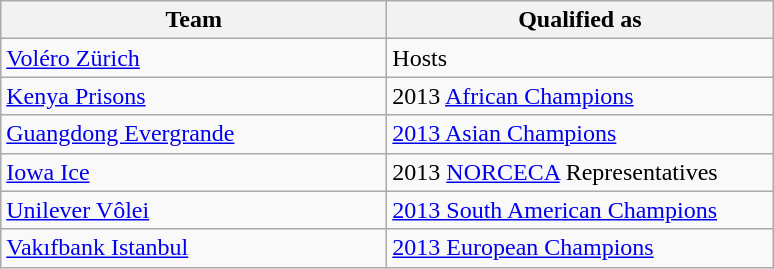<table class="wikitable">
<tr>
<th width=250>Team</th>
<th width=250>Qualified as</th>
</tr>
<tr>
<td> <a href='#'>Voléro Zürich</a></td>
<td>Hosts</td>
</tr>
<tr>
<td> <a href='#'>Kenya Prisons</a></td>
<td>2013 <a href='#'>African Champions</a></td>
</tr>
<tr>
<td> <a href='#'>Guangdong Evergrande</a></td>
<td><a href='#'>2013 Asian Champions</a></td>
</tr>
<tr>
<td> <a href='#'>Iowa Ice</a></td>
<td>2013 <a href='#'>NORCECA</a> Representatives</td>
</tr>
<tr>
<td> <a href='#'>Unilever Vôlei</a></td>
<td><a href='#'>2013 South American Champions</a></td>
</tr>
<tr>
<td> <a href='#'>Vakıfbank Istanbul</a></td>
<td><a href='#'>2013 European Champions</a></td>
</tr>
</table>
